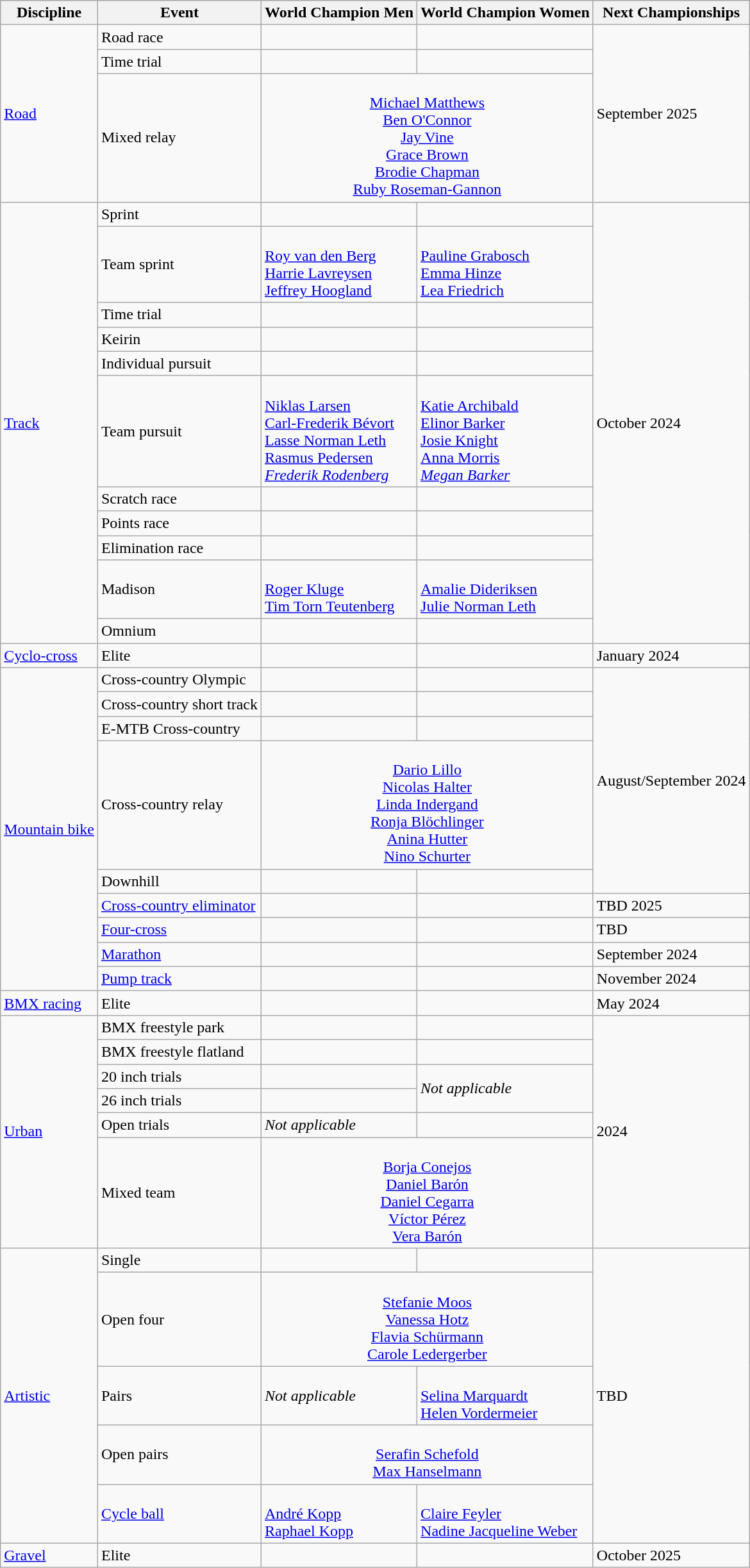<table class="wikitable">
<tr style="background:#ccccff;">
<th>Discipline</th>
<th>Event</th>
<th>World Champion Men</th>
<th>World Champion Women</th>
<th>Next Championships</th>
</tr>
<tr>
<td rowspan=3><a href='#'>Road</a></td>
<td>Road race</td>
<td></td>
<td></td>
<td rowspan=3>September 2025</td>
</tr>
<tr>
<td>Time trial</td>
<td></td>
<td></td>
</tr>
<tr>
<td>Mixed relay</td>
<td colspan=2 align=center><br><a href='#'>Michael Matthews</a><br><a href='#'>Ben O'Connor</a><br><a href='#'>Jay Vine</a><br><a href='#'>Grace Brown</a><br><a href='#'>Brodie Chapman</a><br><a href='#'>Ruby Roseman-Gannon</a></td>
</tr>
<tr>
<td rowspan=11><a href='#'>Track</a></td>
<td>Sprint</td>
<td></td>
<td></td>
<td rowspan=11>October 2024</td>
</tr>
<tr>
<td>Team sprint</td>
<td><br><a href='#'>Roy van den Berg</a><br><a href='#'>Harrie Lavreysen</a><br><a href='#'>Jeffrey Hoogland</a></td>
<td><br><a href='#'>Pauline Grabosch</a><br><a href='#'>Emma Hinze</a><br><a href='#'>Lea Friedrich</a></td>
</tr>
<tr>
<td>Time trial</td>
<td></td>
<td></td>
</tr>
<tr>
<td>Keirin</td>
<td></td>
<td></td>
</tr>
<tr>
<td>Individual pursuit</td>
<td></td>
<td></td>
</tr>
<tr>
<td>Team pursuit</td>
<td><br><a href='#'>Niklas Larsen</a><br><a href='#'>Carl-Frederik Bévort</a><br><a href='#'>Lasse Norman Leth</a><br><a href='#'>Rasmus Pedersen</a><br><em><a href='#'>Frederik Rodenberg</a></em></td>
<td><br><a href='#'>Katie Archibald</a><br><a href='#'>Elinor Barker</a><br><a href='#'>Josie Knight</a><br><a href='#'>Anna Morris</a><br><em><a href='#'>Megan Barker</a></em></td>
</tr>
<tr>
<td>Scratch race</td>
<td></td>
<td></td>
</tr>
<tr>
<td>Points race</td>
<td></td>
<td></td>
</tr>
<tr>
<td>Elimination race</td>
<td></td>
<td></td>
</tr>
<tr>
<td>Madison</td>
<td><br><a href='#'>Roger Kluge</a><br><a href='#'>Tim Torn Teutenberg</a></td>
<td><br><a href='#'>Amalie Dideriksen</a><br><a href='#'>Julie Norman Leth</a></td>
</tr>
<tr>
<td>Omnium</td>
<td></td>
<td></td>
</tr>
<tr>
<td><a href='#'>Cyclo-cross</a></td>
<td>Elite</td>
<td></td>
<td></td>
<td>January 2024</td>
</tr>
<tr>
<td rowspan="9"><a href='#'>Mountain bike</a></td>
<td>Cross-country Olympic</td>
<td></td>
<td></td>
<td rowspan="5">August/September 2024</td>
</tr>
<tr>
<td>Cross-country short track</td>
<td></td>
<td></td>
</tr>
<tr>
<td>E-MTB Cross-country</td>
<td></td>
<td></td>
</tr>
<tr>
<td>Cross-country relay</td>
<td colspan=2 align=center><br><a href='#'>Dario Lillo</a><br><a href='#'>Nicolas Halter</a><br><a href='#'>Linda Indergand</a><br><a href='#'>Ronja Blöchlinger</a><br><a href='#'>Anina Hutter</a><br><a href='#'>Nino Schurter</a></td>
</tr>
<tr>
<td>Downhill</td>
<td></td>
<td></td>
</tr>
<tr>
<td><a href='#'>Cross-country eliminator</a></td>
<td></td>
<td></td>
<td>TBD 2025</td>
</tr>
<tr>
<td><a href='#'>Four-cross</a></td>
<td></td>
<td></td>
<td>TBD</td>
</tr>
<tr>
<td><a href='#'>Marathon</a></td>
<td></td>
<td></td>
<td>September 2024</td>
</tr>
<tr>
<td><a href='#'>Pump track</a></td>
<td></td>
<td></td>
<td>November 2024</td>
</tr>
<tr>
<td><a href='#'>BMX racing</a></td>
<td>Elite</td>
<td></td>
<td></td>
<td>May 2024</td>
</tr>
<tr>
<td rowspan="6"><a href='#'>Urban</a></td>
<td>BMX freestyle park</td>
<td></td>
<td></td>
<td rowspan=6>2024</td>
</tr>
<tr>
<td>BMX freestyle flatland</td>
<td></td>
<td></td>
</tr>
<tr>
<td>20 inch trials</td>
<td></td>
<td rowspan=2><em>Not applicable</em></td>
</tr>
<tr>
<td>26 inch trials</td>
<td></td>
</tr>
<tr>
<td>Open trials</td>
<td><em>Not applicable</em></td>
<td></td>
</tr>
<tr>
<td>Mixed team</td>
<td colspan=2 align=center><br><a href='#'>Borja Conejos</a><br><a href='#'>Daniel Barón</a><br><a href='#'>Daniel Cegarra</a><br><a href='#'>Víctor Pérez</a><br><a href='#'>Vera Barón</a></td>
</tr>
<tr>
<td rowspan=5><a href='#'>Artistic</a></td>
<td>Single</td>
<td></td>
<td></td>
<td rowspan=5>TBD</td>
</tr>
<tr>
<td>Open four</td>
<td colspan=2 align=center><br><a href='#'>Stefanie Moos</a><br><a href='#'>Vanessa Hotz</a><br><a href='#'>Flavia Schürmann</a><br><a href='#'>Carole Ledergerber</a></td>
</tr>
<tr>
<td>Pairs</td>
<td><em>Not applicable</em></td>
<td><br><a href='#'>Selina Marquardt</a><br><a href='#'>Helen Vordermeier</a></td>
</tr>
<tr>
<td>Open pairs</td>
<td colspan=2 align=center><br><a href='#'>Serafin Schefold</a><br><a href='#'>Max Hanselmann</a></td>
</tr>
<tr>
<td><a href='#'>Cycle ball</a></td>
<td><br><a href='#'>André Kopp</a><br><a href='#'>Raphael Kopp</a></td>
<td><br><a href='#'>Claire Feyler</a><br><a href='#'>Nadine Jacqueline Weber</a></td>
</tr>
<tr>
<td><a href='#'>Gravel</a></td>
<td>Elite</td>
<td></td>
<td></td>
<td>October 2025</td>
</tr>
</table>
